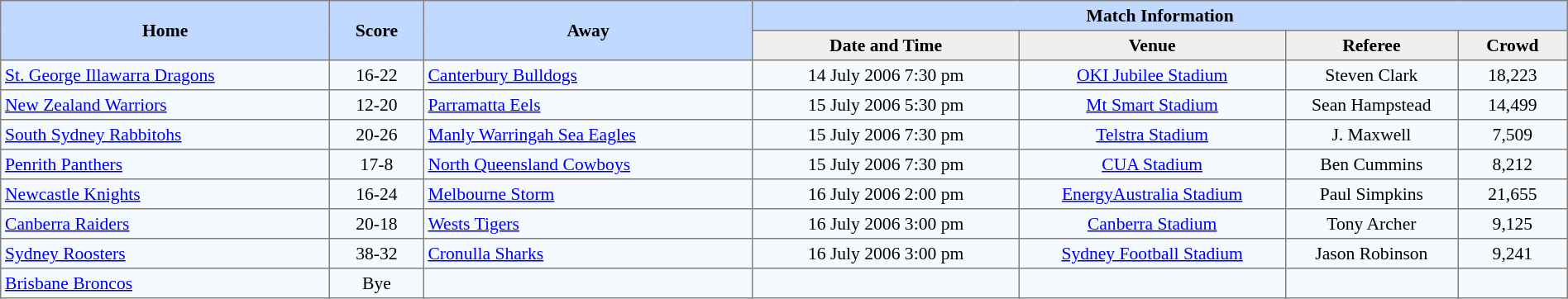<table border=1 style="border-collapse:collapse; font-size:90%;" cellpadding=3 cellspacing=0 width=100%>
<tr bgcolor=#C1D8FF>
<th rowspan=2 width=21%>Home</th>
<th rowspan=2 width=6%>Score</th>
<th rowspan=2 width=21%>Away</th>
<th colspan=6>Match Information</th>
</tr>
<tr bgcolor=#EFEFEF>
<th width=17%>Date and Time</th>
<th width=17%>Venue</th>
<th width=11%>Referee</th>
<th width=7%>Crowd</th>
</tr>
<tr align=center bgcolor=#F5FAFF>
<td align=left> <a href='#'>St. George Illawarra Dragons</a></td>
<td>16-22</td>
<td align=left> <a href='#'>Canterbury Bulldogs</a></td>
<td>14 July 2006 7:30 pm</td>
<td><a href='#'>OKI Jubilee Stadium</a></td>
<td>Steven Clark</td>
<td>18,223</td>
</tr>
<tr align=center bgcolor=#F5FAFF>
<td align=left> <a href='#'>New Zealand Warriors</a></td>
<td>12-20</td>
<td align=left> <a href='#'>Parramatta Eels</a></td>
<td>15 July 2006 5:30 pm</td>
<td><a href='#'>Mt Smart Stadium</a></td>
<td>Sean Hampstead</td>
<td>14,499</td>
</tr>
<tr align=center bgcolor=#F5FAFF>
<td align=left> <a href='#'>South Sydney Rabbitohs</a></td>
<td>20-26</td>
<td align=left> <a href='#'>Manly Warringah Sea Eagles</a></td>
<td>15 July 2006 7:30 pm</td>
<td><a href='#'>Telstra Stadium</a></td>
<td>J. Maxwell</td>
<td>7,509</td>
</tr>
<tr align=center bgcolor=#F5FAFF>
<td align=left> <a href='#'>Penrith Panthers</a></td>
<td>17-8</td>
<td align=left> <a href='#'>North Queensland Cowboys</a></td>
<td>15 July 2006 7:30 pm</td>
<td><a href='#'>CUA Stadium</a></td>
<td>Ben Cummins</td>
<td>8,212</td>
</tr>
<tr align=center bgcolor=#F5FAFF>
<td align=left> <a href='#'>Newcastle Knights</a></td>
<td>16-24</td>
<td align=left> <a href='#'>Melbourne Storm</a></td>
<td>16 July 2006 2:00 pm</td>
<td><a href='#'>EnergyAustralia Stadium</a></td>
<td>Paul Simpkins</td>
<td>21,655</td>
</tr>
<tr align=center bgcolor=#F5FAFF>
<td align=left> <a href='#'>Canberra Raiders</a></td>
<td>20-18</td>
<td align=left> <a href='#'>Wests Tigers</a></td>
<td>16 July 2006 3:00 pm</td>
<td><a href='#'>Canberra Stadium</a></td>
<td>Tony Archer</td>
<td>9,125</td>
</tr>
<tr align=center bgcolor=#F5FAFF>
<td align=left> <a href='#'>Sydney Roosters</a></td>
<td>38-32</td>
<td align=left> <a href='#'>Cronulla Sharks</a></td>
<td>16 July 2006 3:00 pm</td>
<td><a href='#'>Sydney Football Stadium</a></td>
<td>Jason Robinson</td>
<td>9,241</td>
</tr>
<tr align=center bgcolor=#F5FAFF>
<td align=left> <a href='#'>Brisbane Broncos</a></td>
<td>Bye</td>
<td></td>
<td></td>
<td></td>
<td></td>
<td></td>
</tr>
</table>
